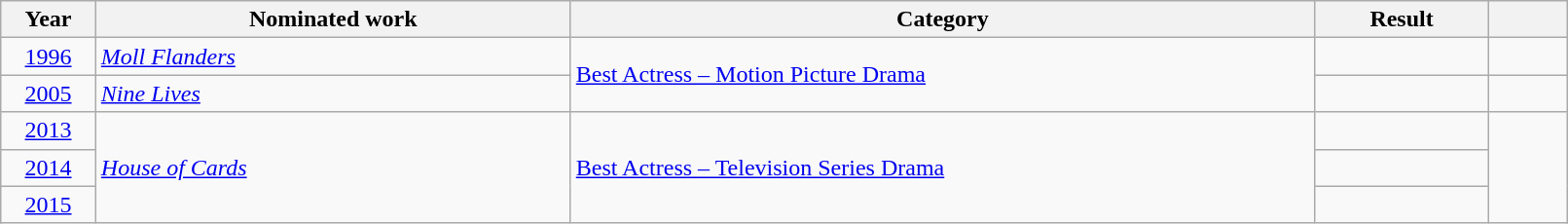<table class="wikitable plainrowheaders" style="width:85%;">
<tr>
<th width="6%" scope="col">Year</th>
<th width="30%" scope="col">Nominated work</th>
<th width="47%" scope="col">Category</th>
<th width="11%" scope="col">Result</th>
<th width="5%" scope="col" class="unsortable"></th>
</tr>
<tr>
<td style="text-align:center;"><a href='#'>1996</a></td>
<td><em><a href='#'>Moll Flanders</a></em></td>
<td rowspan="2"><a href='#'>Best Actress – Motion Picture Drama</a></td>
<td></td>
<td></td>
</tr>
<tr>
<td style="text-align:center;"><a href='#'>2005</a></td>
<td><em><a href='#'>Nine Lives</a></em></td>
<td></td>
<td></td>
</tr>
<tr>
<td style="text-align:center;"><a href='#'>2013</a></td>
<td rowspan="3"><em><a href='#'>House of Cards</a></em></td>
<td rowspan="3"><a href='#'>Best Actress – Television Series Drama</a></td>
<td></td>
<td rowspan="3"></td>
</tr>
<tr>
<td style="text-align:center;"><a href='#'>2014</a></td>
<td></td>
</tr>
<tr>
<td style="text-align:center;"><a href='#'>2015</a></td>
<td></td>
</tr>
</table>
